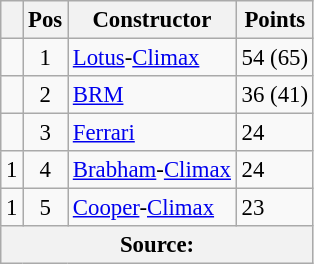<table class="wikitable" style="font-size: 95%;">
<tr>
<th></th>
<th>Pos</th>
<th>Constructor</th>
<th>Points</th>
</tr>
<tr>
<td align="left"></td>
<td align="center">1</td>
<td> <a href='#'>Lotus</a>-<a href='#'>Climax</a></td>
<td align=left>54 (65)</td>
</tr>
<tr>
<td align="left"></td>
<td align="center">2</td>
<td> <a href='#'>BRM</a></td>
<td align=left>36 (41)</td>
</tr>
<tr>
<td align="left"></td>
<td align="center">3</td>
<td> <a href='#'>Ferrari</a></td>
<td align=left>24</td>
</tr>
<tr>
<td align="left"> 1</td>
<td align="center">4</td>
<td> <a href='#'>Brabham</a>-<a href='#'>Climax</a></td>
<td align=left>24</td>
</tr>
<tr>
<td align="left"> 1</td>
<td align="center">5</td>
<td> <a href='#'>Cooper</a>-<a href='#'>Climax</a></td>
<td align=left>23</td>
</tr>
<tr>
<th colspan=4>Source: </th>
</tr>
</table>
